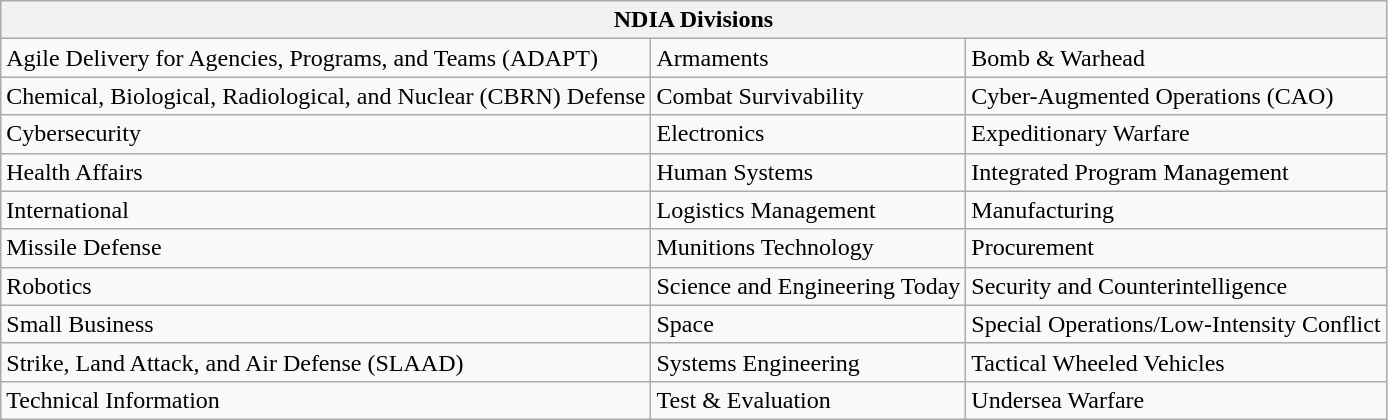<table class="wikitable">
<tr>
<th colspan="3">NDIA Divisions</th>
</tr>
<tr>
<td>Agile Delivery for Agencies, Programs, and Teams (ADAPT)</td>
<td>Armaments</td>
<td>Bomb & Warhead</td>
</tr>
<tr>
<td>Chemical, Biological, Radiological, and Nuclear (CBRN) Defense</td>
<td>Combat Survivability</td>
<td>Cyber-Augmented Operations (CAO)</td>
</tr>
<tr>
<td>Cybersecurity</td>
<td>Electronics</td>
<td>Expeditionary Warfare</td>
</tr>
<tr>
<td>Health Affairs</td>
<td>Human Systems</td>
<td>Integrated Program Management</td>
</tr>
<tr>
<td>International</td>
<td>Logistics Management</td>
<td>Manufacturing</td>
</tr>
<tr>
<td>Missile Defense</td>
<td>Munitions Technology</td>
<td>Procurement</td>
</tr>
<tr>
<td>Robotics</td>
<td>Science and Engineering Today</td>
<td>Security and Counterintelligence</td>
</tr>
<tr>
<td>Small Business</td>
<td>Space</td>
<td>Special Operations/Low-Intensity Conflict</td>
</tr>
<tr>
<td>Strike, Land Attack, and Air Defense (SLAAD)</td>
<td>Systems Engineering</td>
<td>Tactical Wheeled Vehicles</td>
</tr>
<tr>
<td>Technical Information</td>
<td>Test & Evaluation</td>
<td>Undersea Warfare</td>
</tr>
</table>
